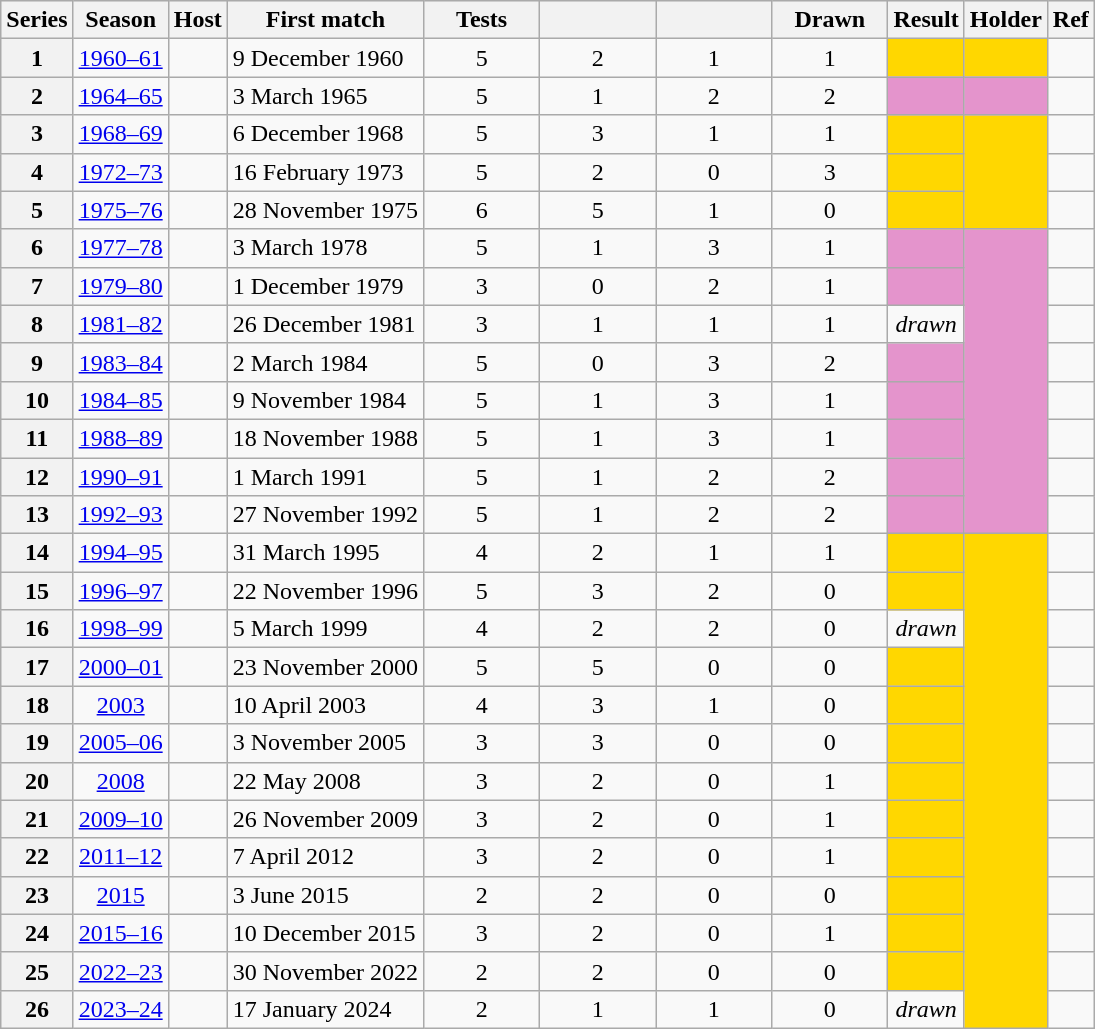<table class="sortable wikitable">
<tr bgcolor=#efefef>
<th scope=col>Series</th>
<th scope=col>Season</th>
<th scope=col>Host</th>
<th scope=col>First match</th>
<th width=70px>Tests</th>
<th width=70px></th>
<th width=70px></th>
<th width=70px>Drawn</th>
<th scope=col class=unsortable>Result</th>
<th scope=col class=unsortable>Holder</th>
<th scope=col class=unsortable>Ref</th>
</tr>
<tr>
<th scope=row align=center>1</th>
<td align=center><a href='#'>1960–61</a></td>
<td></td>
<td>9 December 1960</td>
<td align=center>5</td>
<td align=center>2</td>
<td align=center>1</td>
<td align=center>1</td>
<td style="background:Gold"></td>
<td style="background:Gold"></td>
<td align=center></td>
</tr>
<tr>
<th scope=row align=center>2</th>
<td align=center><a href='#'>1964–65</a></td>
<td></td>
<td>3 March 1965</td>
<td align=center>5</td>
<td align=center>1</td>
<td align=center>2</td>
<td align=center>2</td>
<td style="background:#E494CC"></td>
<td style="background:#E494CC"></td>
<td align=center></td>
</tr>
<tr>
<th scope=row align=center>3</th>
<td align=center><a href='#'>1968–69</a></td>
<td></td>
<td>6 December 1968</td>
<td align=center>5</td>
<td align=center>3</td>
<td align=center>1</td>
<td align=center>1</td>
<td style="background:Gold"></td>
<td rowspan=3 style="background:Gold"></td>
<td align=center></td>
</tr>
<tr>
<th scope=row align=center>4</th>
<td align=center><a href='#'>1972–73</a></td>
<td></td>
<td>16 February 1973</td>
<td align=center>5</td>
<td align=center>2</td>
<td align=center>0</td>
<td align=center>3</td>
<td style="background:Gold"></td>
<td align=center></td>
</tr>
<tr>
<th scope=row align=center>5</th>
<td align=center><a href='#'>1975–76</a></td>
<td></td>
<td>28 November 1975</td>
<td align=center>6</td>
<td align=center>5</td>
<td align=center>1</td>
<td align=center>0</td>
<td style="background:Gold"></td>
<td align=center></td>
</tr>
<tr>
<th scope=row align=center>6</th>
<td align=center><a href='#'>1977–78</a></td>
<td></td>
<td>3 March 1978</td>
<td align=center>5</td>
<td align=center>1</td>
<td align=center>3</td>
<td align=center>1</td>
<td style="background:#E494CC"></td>
<td rowspan=8 style="background:#E494CC"></td>
<td align=center></td>
</tr>
<tr>
<th scope=row align=center>7</th>
<td align=center><a href='#'>1979–80</a></td>
<td></td>
<td>1 December 1979</td>
<td align=center>3</td>
<td align=center>0</td>
<td align=center>2</td>
<td align=center>1</td>
<td style="background:#E494CC"></td>
<td align=center></td>
</tr>
<tr>
<th scope=row align=center>8</th>
<td align=center><a href='#'>1981–82</a></td>
<td></td>
<td>26 December 1981</td>
<td align=center>3</td>
<td align=center>1</td>
<td align=center>1</td>
<td align=center>1</td>
<td align=center><em>drawn</em></td>
<td align=center></td>
</tr>
<tr>
<th scope=row align=center>9</th>
<td align=center><a href='#'>1983–84</a></td>
<td></td>
<td>2 March 1984</td>
<td align=center>5</td>
<td align=center>0</td>
<td align=center>3</td>
<td align=center>2</td>
<td style="background:#E494CC"></td>
<td align=center></td>
</tr>
<tr>
<th scope=row align=center>10</th>
<td align=center><a href='#'>1984–85</a></td>
<td></td>
<td>9 November 1984</td>
<td align=center>5</td>
<td align=center>1</td>
<td align=center>3</td>
<td align=center>1</td>
<td style="background:#E494CC"></td>
<td align=center></td>
</tr>
<tr>
<th scope=row align=center>11</th>
<td align=center><a href='#'>1988–89</a></td>
<td></td>
<td>18 November 1988</td>
<td align=center>5</td>
<td align=center>1</td>
<td align=center>3</td>
<td align=center>1</td>
<td style="background:#E494CC"></td>
<td align=center></td>
</tr>
<tr>
<th scope=row align=center>12</th>
<td align=center><a href='#'>1990–91</a></td>
<td></td>
<td>1 March 1991</td>
<td align=center>5</td>
<td align=center>1</td>
<td align=center>2</td>
<td align=center>2</td>
<td style="background:#E494CC"></td>
<td align=center></td>
</tr>
<tr>
<th scope=row align=center>13</th>
<td align=center><a href='#'>1992–93</a></td>
<td></td>
<td>27 November 1992</td>
<td align=center>5</td>
<td align=center>1</td>
<td align=center>2</td>
<td align=center>2</td>
<td style="background:#E494CC"></td>
<td align=center></td>
</tr>
<tr>
<th scope=row align=center>14</th>
<td align=center><a href='#'>1994–95</a></td>
<td></td>
<td>31 March 1995</td>
<td align=center>4</td>
<td align=center>2</td>
<td align=center>1</td>
<td align=center>1</td>
<td style="background:Gold"></td>
<td rowspan=13 style="background:Gold"></td>
<td align=center></td>
</tr>
<tr>
<th scope=row align=center>15</th>
<td align=center><a href='#'>1996–97</a></td>
<td></td>
<td>22 November 1996</td>
<td align=center>5</td>
<td align=center>3</td>
<td align=center>2</td>
<td align=center>0</td>
<td style="background:Gold"></td>
<td align=center></td>
</tr>
<tr>
<th scope=row align=center>16</th>
<td align=center><a href='#'>1998–99</a></td>
<td></td>
<td>5 March 1999</td>
<td align=center>4</td>
<td align=center>2</td>
<td align=center>2</td>
<td align=center>0</td>
<td align=center><em>drawn</em></td>
<td align=center></td>
</tr>
<tr>
<th scope=row align=center>17</th>
<td align=center><a href='#'>2000–01</a></td>
<td></td>
<td>23 November 2000</td>
<td align=center>5</td>
<td align=center>5</td>
<td align=center>0</td>
<td align=center>0</td>
<td style="background:Gold"></td>
<td align=center></td>
</tr>
<tr>
<th scope=row align=center>18</th>
<td align=center><a href='#'>2003</a></td>
<td></td>
<td>10 April 2003</td>
<td align=center>4</td>
<td align=center>3</td>
<td align=center>1</td>
<td align=center>0</td>
<td style="background:Gold"></td>
<td align=center></td>
</tr>
<tr>
<th scope=row align=center>19</th>
<td align=center><a href='#'>2005–06</a></td>
<td></td>
<td>3 November 2005</td>
<td align=center>3</td>
<td align=center>3</td>
<td align=center>0</td>
<td align=center>0</td>
<td style="background:Gold"></td>
<td align=center></td>
</tr>
<tr>
<th scope=row align=center>20</th>
<td align=center><a href='#'>2008</a></td>
<td></td>
<td>22 May 2008</td>
<td align=center>3</td>
<td align=center>2</td>
<td align=center>0</td>
<td align=center>1</td>
<td style="background:Gold"></td>
<td align=center></td>
</tr>
<tr>
<th scope=row align=center>21</th>
<td align=center><a href='#'>2009–10</a></td>
<td></td>
<td>26 November 2009</td>
<td align=center>3</td>
<td align=center>2</td>
<td align=center>0</td>
<td align=center>1</td>
<td style="background:Gold"></td>
<td align=center></td>
</tr>
<tr>
<th scope=row align=center>22</th>
<td align=center><a href='#'>2011–12</a></td>
<td></td>
<td>7 April 2012</td>
<td align=center>3</td>
<td align=center>2</td>
<td align=center>0</td>
<td align=center>1</td>
<td style="background:Gold"></td>
<td align=center></td>
</tr>
<tr>
<th scope=row align=center>23</th>
<td align=center><a href='#'>2015</a></td>
<td></td>
<td>3 June 2015</td>
<td align=center>2</td>
<td align=center>2</td>
<td align=center>0</td>
<td align=center>0</td>
<td style="background:Gold"></td>
<td align=center></td>
</tr>
<tr>
<th scope=row align=center>24</th>
<td align=center><a href='#'>2015–16</a></td>
<td></td>
<td>10 December 2015</td>
<td align=center>3</td>
<td align=center>2</td>
<td align=center>0</td>
<td align=center>1</td>
<td style="background:Gold"></td>
<td align=center></td>
</tr>
<tr>
<th scope=row align=center>25</th>
<td align=center><a href='#'>2022–23</a></td>
<td></td>
<td>30 November 2022</td>
<td align=center>2</td>
<td align=center>2</td>
<td align=center>0</td>
<td align=center>0</td>
<td style="background:Gold"></td>
<td align=center></td>
</tr>
<tr>
<th scope=row align=center>26</th>
<td align=center><a href='#'>2023–24</a></td>
<td></td>
<td>17 January 2024</td>
<td align=center>2</td>
<td align=center>1</td>
<td align=center>1</td>
<td align=center>0</td>
<td align=center><em>drawn</em></td>
<td align=center></td>
</tr>
</table>
